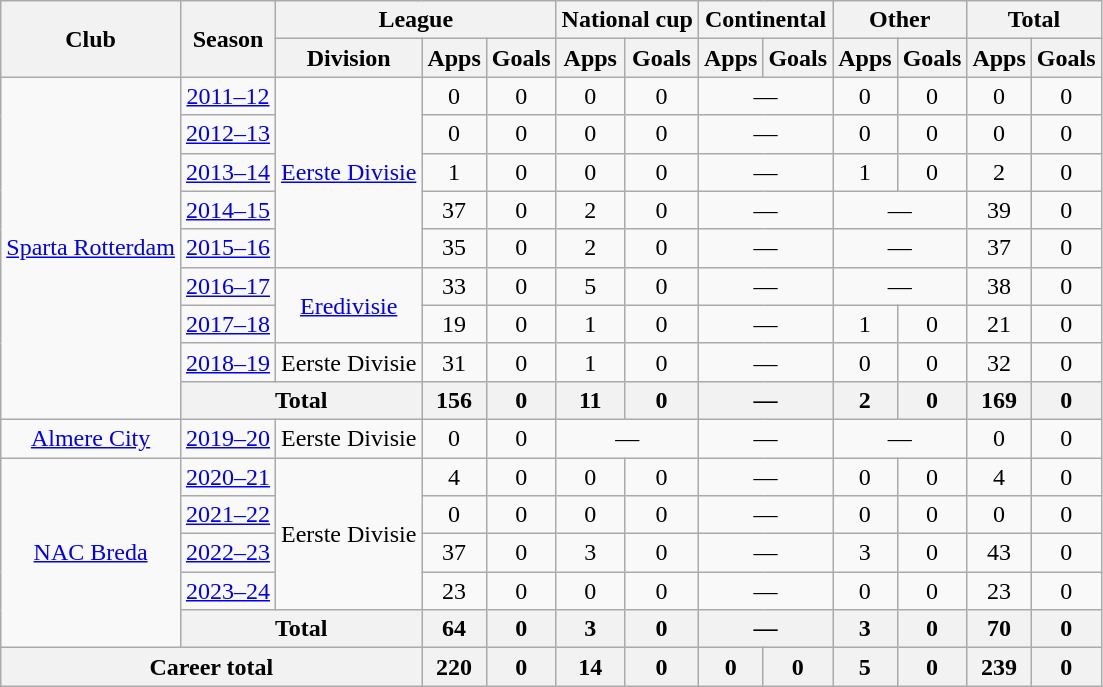<table class="wikitable" style="text-align:center">
<tr>
<th rowspan=2>Club</th>
<th rowspan=2>Season</th>
<th colspan=3>League</th>
<th colspan=2>National cup</th>
<th colspan=2>Continental</th>
<th colspan=2>Other</th>
<th colspan=2>Total</th>
</tr>
<tr>
<th>Division</th>
<th>Apps</th>
<th>Goals</th>
<th>Apps</th>
<th>Goals</th>
<th>Apps</th>
<th>Goals</th>
<th>Apps</th>
<th>Goals</th>
<th>Apps</th>
<th>Goals</th>
</tr>
<tr>
<td rowspan="9"><a href='#'>Sparta Rotterdam</a></td>
<td><a href='#'>2011–12</a></td>
<td rowspan="5"><a href='#'>Eerste Divisie</a></td>
<td>0</td>
<td>0</td>
<td>0</td>
<td>0</td>
<td colspan="2">—</td>
<td>0</td>
<td>0</td>
<td>0</td>
<td>0</td>
</tr>
<tr>
<td><a href='#'>2012–13</a></td>
<td>0</td>
<td>0</td>
<td>0</td>
<td>0</td>
<td colspan="2">—</td>
<td>0</td>
<td>0</td>
<td>0</td>
<td>0</td>
</tr>
<tr>
<td><a href='#'>2013–14</a></td>
<td>1</td>
<td>0</td>
<td>0</td>
<td>0</td>
<td colspan="2">—</td>
<td>1</td>
<td>0</td>
<td>2</td>
<td>0</td>
</tr>
<tr>
<td><a href='#'>2014–15</a></td>
<td>37</td>
<td>0</td>
<td>2</td>
<td>0</td>
<td colspan="2">—</td>
<td colspan="2">—</td>
<td>39</td>
<td>0</td>
</tr>
<tr>
<td><a href='#'>2015–16</a></td>
<td>35</td>
<td>0</td>
<td>2</td>
<td>0</td>
<td colspan="2">—</td>
<td colspan="2">—</td>
<td>37</td>
<td>0</td>
</tr>
<tr>
<td><a href='#'>2016–17</a></td>
<td rowspan="2"><a href='#'>Eredivisie</a></td>
<td>33</td>
<td>0</td>
<td>5</td>
<td>0</td>
<td colspan="2">—</td>
<td colspan="2">—</td>
<td>38</td>
<td>0</td>
</tr>
<tr>
<td><a href='#'>2017–18</a></td>
<td>19</td>
<td>0</td>
<td>1</td>
<td>0</td>
<td colspan="2">—</td>
<td>1</td>
<td>0</td>
<td>21</td>
<td>0</td>
</tr>
<tr>
<td><a href='#'>2018–19</a></td>
<td>Eerste Divisie</td>
<td>31</td>
<td>0</td>
<td>1</td>
<td>0</td>
<td colspan="2">—</td>
<td>0</td>
<td>0</td>
<td>32</td>
<td>0</td>
</tr>
<tr>
<th colspan="2">Total</th>
<th>156</th>
<th>0</th>
<th>11</th>
<th>0</th>
<th colspan="2">—</th>
<th>2</th>
<th>0</th>
<th>169</th>
<th>0</th>
</tr>
<tr>
<td><a href='#'>Almere City</a></td>
<td><a href='#'>2019–20</a></td>
<td>Eerste Divisie</td>
<td>0</td>
<td>0</td>
<td colspan="2">—</td>
<td colspan="2">—</td>
<td colspan="2">—</td>
<td>0</td>
<td>0</td>
</tr>
<tr>
<td rowspan="5"><a href='#'>NAC Breda</a></td>
<td><a href='#'>2020–21</a></td>
<td rowspan="4">Eerste Divisie</td>
<td>4</td>
<td>0</td>
<td>0</td>
<td>0</td>
<td colspan="2">—</td>
<td>0</td>
<td>0</td>
<td>4</td>
<td>0</td>
</tr>
<tr>
<td><a href='#'>2021–22</a></td>
<td>0</td>
<td>0</td>
<td>0</td>
<td>0</td>
<td colspan="2">—</td>
<td>0</td>
<td>0</td>
<td>0</td>
<td>0</td>
</tr>
<tr>
<td><a href='#'>2022–23</a></td>
<td>37</td>
<td>0</td>
<td>3</td>
<td>0</td>
<td colspan="2">—</td>
<td>3</td>
<td>0</td>
<td>43</td>
<td>0</td>
</tr>
<tr>
<td><a href='#'>2023–24</a></td>
<td>23</td>
<td>0</td>
<td>0</td>
<td>0</td>
<td colspan="2">—</td>
<td>0</td>
<td>0</td>
<td>23</td>
<td>0</td>
</tr>
<tr>
<th colspan="2">Total</th>
<th>64</th>
<th>0</th>
<th>3</th>
<th>0</th>
<th colspan="2">—</th>
<th>3</th>
<th>0</th>
<th>70</th>
<th>0</th>
</tr>
<tr>
<th colspan="3">Career total</th>
<th>220</th>
<th>0</th>
<th>14</th>
<th>0</th>
<th>0</th>
<th>0</th>
<th>5</th>
<th>0</th>
<th>239</th>
<th>0</th>
</tr>
</table>
